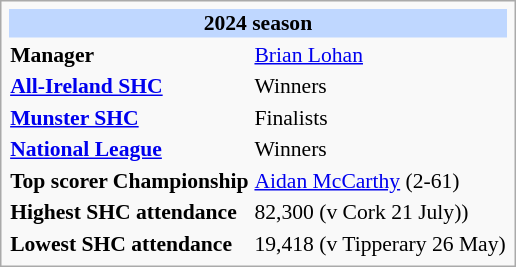<table class="infobox vevent" style="font-size: 90%;">
<tr>
<th style="background: #BFD7FF; text-align: center" colspan="3">2024 season</th>
</tr>
<tr>
<td><strong>Manager</strong></td>
<td colspan="2"><a href='#'>Brian Lohan</a></td>
</tr>
<tr>
<td><strong><a href='#'>All-Ireland SHC</a></strong></td>
<td colspan="2">Winners</td>
</tr>
<tr>
<td><strong><a href='#'>Munster SHC</a></strong></td>
<td colspan="2">Finalists</td>
</tr>
<tr>
<td><strong><a href='#'>National League</a></strong></td>
<td colspan="2">Winners</td>
</tr>
<tr>
<td><strong>Top scorer Championship</strong></td>
<td colspan="2"><a href='#'>Aidan McCarthy</a> (2-61)</td>
</tr>
<tr>
<td><strong>Highest SHC attendance</strong></td>
<td colspan="2">82,300 (v Cork 21 July))</td>
</tr>
<tr>
<td><strong>Lowest SHC attendance</strong></td>
<td colspan="2">19,418 (v Tipperary 26 May)</td>
</tr>
</table>
